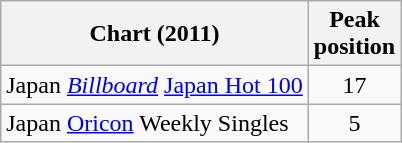<table class="wikitable">
<tr>
<th>Chart (2011)</th>
<th>Peak<br>position</th>
</tr>
<tr>
<td>Japan <em><a href='#'>Billboard</a></em> <a href='#'>Japan Hot 100</a></td>
<td align="center">17</td>
</tr>
<tr>
<td>Japan <a href='#'>Oricon</a> Weekly Singles</td>
<td align="center">5</td>
</tr>
</table>
